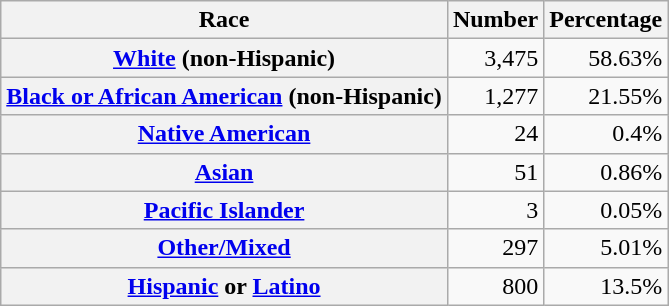<table class="wikitable" style="text-align:right">
<tr>
<th scope="col">Race</th>
<th scope="col">Number</th>
<th scope="col">Percentage</th>
</tr>
<tr>
<th scope="row"><a href='#'>White</a> (non-Hispanic)</th>
<td>3,475</td>
<td>58.63%</td>
</tr>
<tr>
<th scope="row"><a href='#'>Black or African American</a> (non-Hispanic)</th>
<td>1,277</td>
<td>21.55%</td>
</tr>
<tr>
<th scope="row"><a href='#'>Native American</a></th>
<td>24</td>
<td>0.4%</td>
</tr>
<tr>
<th scope="row"><a href='#'>Asian</a></th>
<td>51</td>
<td>0.86%</td>
</tr>
<tr>
<th scope="row"><a href='#'>Pacific Islander</a></th>
<td>3</td>
<td>0.05%</td>
</tr>
<tr>
<th scope="row"><a href='#'>Other/Mixed</a></th>
<td>297</td>
<td>5.01%</td>
</tr>
<tr>
<th scope="row"><a href='#'>Hispanic</a> or <a href='#'>Latino</a></th>
<td>800</td>
<td>13.5%</td>
</tr>
</table>
